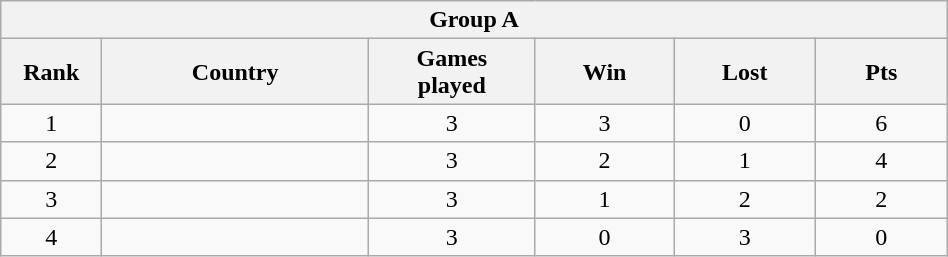<table class="wikitable" style="text-align: center; Width:50%">
<tr>
<th colspan="6">Group A</th>
</tr>
<tr>
<th width="2%">Rank</th>
<th width="10%">Country</th>
<th width="5%">Games <br> played</th>
<th width="5%">Win</th>
<th width="5%">Lost</th>
<th width="5%">Pts</th>
</tr>
<tr>
<td>1</td>
<td style="text-align: left"></td>
<td>3</td>
<td>3</td>
<td>0</td>
<td>6</td>
</tr>
<tr>
<td>2</td>
<td style="text-align: left"></td>
<td>3</td>
<td>2</td>
<td>1</td>
<td>4</td>
</tr>
<tr>
<td>3</td>
<td style="text-align: left"></td>
<td>3</td>
<td>1</td>
<td>2</td>
<td>2</td>
</tr>
<tr>
<td>4</td>
<td style="text-align: left"></td>
<td>3</td>
<td>0</td>
<td>3</td>
<td>0</td>
</tr>
</table>
